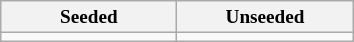<table class="wikitable" style="font-size:80%">
<tr>
<th width="25%">Seeded</th>
<th width="25%">Unseeded</th>
</tr>
<tr>
<td valign="top"></td>
<td valign="top"></td>
</tr>
</table>
